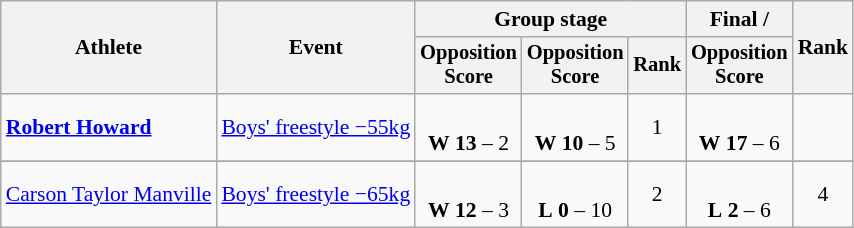<table class="wikitable" style="font-size:90%">
<tr>
<th rowspan=2>Athlete</th>
<th rowspan=2>Event</th>
<th colspan=3>Group stage</th>
<th>Final / </th>
<th rowspan=2>Rank</th>
</tr>
<tr style="font-size:95%">
<th>Opposition<br>Score</th>
<th>Opposition<br>Score</th>
<th>Rank</th>
<th>Opposition<br>Score</th>
</tr>
<tr align=center>
<td align=left><strong><a href='#'>Robert Howard</a></strong></td>
<td align=left><a href='#'>Boys' freestyle −55kg</a></td>
<td><br><strong>W</strong> <strong>13</strong> – 2 <sup></sup></td>
<td><br><strong>W</strong> <strong>10</strong> – 5 <sup></sup></td>
<td>1 </td>
<td><br><strong>W</strong> <strong>17</strong> – 6 <sup></sup></td>
<td></td>
</tr>
<tr>
</tr>
<tr align=center>
<td align=left><a href='#'>Carson Taylor Manville</a></td>
<td align=left><a href='#'>Boys' freestyle −65kg</a></td>
<td><br><strong>W</strong> <strong>12</strong> – 3 <sup></sup></td>
<td><br><strong>L</strong> <strong>0</strong> – 10 <sup></sup></td>
<td>2 </td>
<td><br><strong>L</strong> <strong>2</strong> – 6 <sup></sup></td>
<td>4</td>
</tr>
</table>
